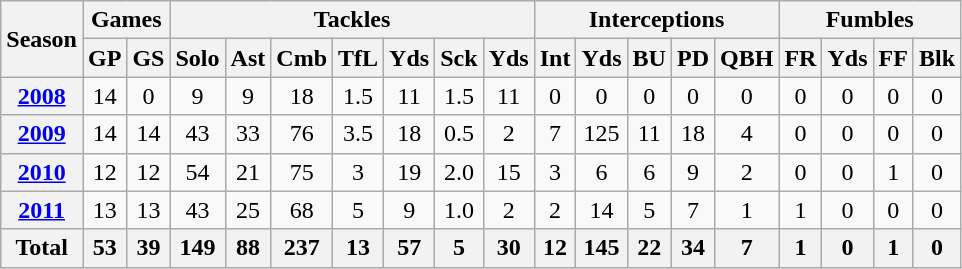<table class=wikitable style="text-align:center;">
<tr>
<th rowspan="2">Season</th>
<th colspan="2">Games</th>
<th colspan="7">Tackles</th>
<th colspan="5">Interceptions</th>
<th colspan="4">Fumbles</th>
</tr>
<tr>
<th>GP</th>
<th>GS</th>
<th>Solo</th>
<th>Ast</th>
<th>Cmb</th>
<th>TfL</th>
<th>Yds</th>
<th>Sck</th>
<th>Yds</th>
<th>Int</th>
<th>Yds</th>
<th>BU</th>
<th>PD</th>
<th>QBH</th>
<th>FR</th>
<th>Yds</th>
<th>FF</th>
<th>Blk</th>
</tr>
<tr>
<th><a href='#'>2008</a></th>
<td>14</td>
<td>0</td>
<td>9</td>
<td>9</td>
<td>18</td>
<td>1.5</td>
<td>11</td>
<td>1.5</td>
<td>11</td>
<td>0</td>
<td>0</td>
<td>0</td>
<td>0</td>
<td>0</td>
<td>0</td>
<td>0</td>
<td>0</td>
<td>0</td>
</tr>
<tr>
<th><a href='#'>2009</a></th>
<td>14</td>
<td>14</td>
<td>43</td>
<td>33</td>
<td>76</td>
<td>3.5</td>
<td>18</td>
<td>0.5</td>
<td>2</td>
<td>7</td>
<td>125</td>
<td>11</td>
<td>18</td>
<td>4</td>
<td>0</td>
<td>0</td>
<td>0</td>
<td>0</td>
</tr>
<tr>
<th><a href='#'>2010</a></th>
<td>12</td>
<td>12</td>
<td>54</td>
<td>21</td>
<td>75</td>
<td>3</td>
<td>19</td>
<td>2.0</td>
<td>15</td>
<td>3</td>
<td>6</td>
<td>6</td>
<td>9</td>
<td>2</td>
<td>0</td>
<td>0</td>
<td>1</td>
<td>0</td>
</tr>
<tr>
<th><a href='#'>2011</a></th>
<td>13</td>
<td>13</td>
<td>43</td>
<td>25</td>
<td>68</td>
<td>5</td>
<td>9</td>
<td>1.0</td>
<td>2</td>
<td>2</td>
<td>14</td>
<td>5</td>
<td>7</td>
<td>1</td>
<td>1</td>
<td>0</td>
<td>0</td>
<td>0</td>
</tr>
<tr>
<th>Total</th>
<th>53</th>
<th>39</th>
<th>149</th>
<th>88</th>
<th>237</th>
<th>13</th>
<th>57</th>
<th>5</th>
<th>30</th>
<th>12</th>
<th>145</th>
<th>22</th>
<th>34</th>
<th>7</th>
<th>1</th>
<th>0</th>
<th>1</th>
<th>0</th>
</tr>
</table>
